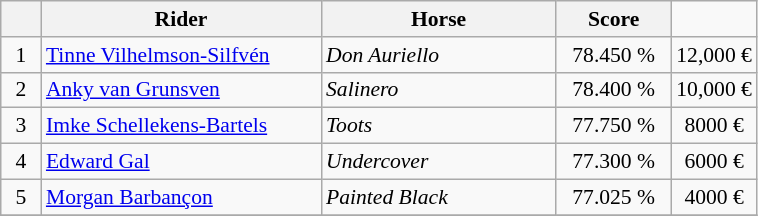<table class="wikitable" style="font-size: 90%">
<tr>
<th width=20></th>
<th width=180>Rider</th>
<th width=150>Horse</th>
<th width=70>Score</th>
</tr>
<tr>
<td align=center>1</td>
<td> <a href='#'>Tinne Vilhelmson-Silfvén</a></td>
<td><em>Don Auriello</em></td>
<td align=center>78.450 %</td>
<td align=center>12,000 €</td>
</tr>
<tr>
<td align=center>2</td>
<td> <a href='#'>Anky van Grunsven</a></td>
<td><em>Salinero</em></td>
<td align=center>78.400 %</td>
<td align=center>10,000 €</td>
</tr>
<tr>
<td align=center>3</td>
<td> <a href='#'>Imke Schellekens-Bartels</a></td>
<td><em>Toots</em></td>
<td align=center>77.750 %</td>
<td align=center>8000 €</td>
</tr>
<tr>
<td align=center>4</td>
<td> <a href='#'>Edward Gal</a></td>
<td><em>Undercover</em></td>
<td align=center>77.300 %</td>
<td align=center>6000 €</td>
</tr>
<tr>
<td align=center>5</td>
<td> <a href='#'>Morgan Barbançon</a></td>
<td><em>Painted Black</em></td>
<td align=center>77.025 %</td>
<td align=center>4000 €</td>
</tr>
<tr>
</tr>
</table>
